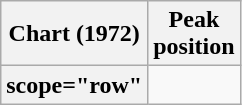<table class="wikitable plainrowheaders">
<tr>
<th>Chart (1972)</th>
<th>Peak<br>position</th>
</tr>
<tr>
<th>scope="row" </th>
</tr>
</table>
